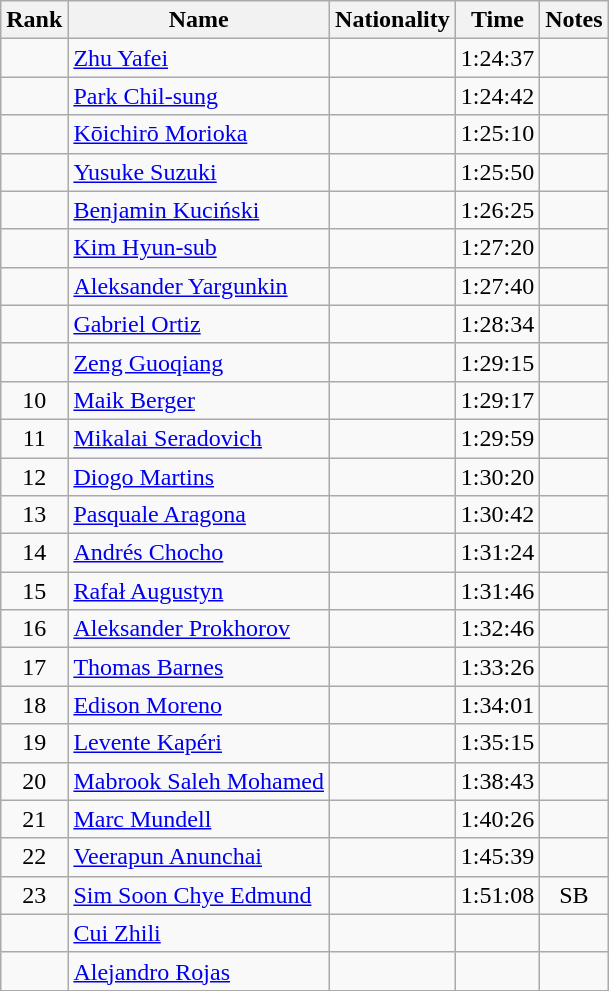<table class="wikitable sortable" style="text-align:center">
<tr>
<th>Rank</th>
<th>Name</th>
<th>Nationality</th>
<th>Time</th>
<th>Notes</th>
</tr>
<tr>
<td></td>
<td align=left><a href='#'>Zhu Yafei</a></td>
<td align=left></td>
<td>1:24:37</td>
<td></td>
</tr>
<tr>
<td></td>
<td align=left><a href='#'>Park Chil-sung</a></td>
<td align=left></td>
<td>1:24:42</td>
<td></td>
</tr>
<tr>
<td></td>
<td align=left><a href='#'>Kōichirō Morioka</a></td>
<td align=left></td>
<td>1:25:10</td>
<td></td>
</tr>
<tr>
<td></td>
<td align=left><a href='#'>Yusuke Suzuki</a></td>
<td align=left></td>
<td>1:25:50</td>
<td></td>
</tr>
<tr>
<td></td>
<td align=left><a href='#'>Benjamin Kuciński</a></td>
<td align=left></td>
<td>1:26:25</td>
<td></td>
</tr>
<tr>
<td></td>
<td align=left><a href='#'>Kim Hyun-sub</a></td>
<td align=left></td>
<td>1:27:20</td>
<td></td>
</tr>
<tr>
<td></td>
<td align=left><a href='#'>Aleksander Yargunkin</a></td>
<td align=left></td>
<td>1:27:40</td>
<td></td>
</tr>
<tr>
<td></td>
<td align=left><a href='#'>Gabriel Ortiz</a></td>
<td align=left></td>
<td>1:28:34</td>
<td></td>
</tr>
<tr>
<td></td>
<td align=left><a href='#'>Zeng Guoqiang</a></td>
<td align=left></td>
<td>1:29:15</td>
<td></td>
</tr>
<tr>
<td>10</td>
<td align=left><a href='#'>Maik Berger</a></td>
<td align=left></td>
<td>1:29:17</td>
<td></td>
</tr>
<tr>
<td>11</td>
<td align=left><a href='#'>Mikalai Seradovich</a></td>
<td align=left></td>
<td>1:29:59</td>
<td></td>
</tr>
<tr>
<td>12</td>
<td align=left><a href='#'>Diogo Martins</a></td>
<td align=left></td>
<td>1:30:20</td>
<td></td>
</tr>
<tr>
<td>13</td>
<td align=left><a href='#'>Pasquale Aragona</a></td>
<td align=left></td>
<td>1:30:42</td>
<td></td>
</tr>
<tr>
<td>14</td>
<td align=left><a href='#'>Andrés Chocho</a></td>
<td align=left></td>
<td>1:31:24</td>
<td></td>
</tr>
<tr>
<td>15</td>
<td align=left><a href='#'>Rafał Augustyn</a></td>
<td align=left></td>
<td>1:31:46</td>
<td></td>
</tr>
<tr>
<td>16</td>
<td align=left><a href='#'>Aleksander Prokhorov</a></td>
<td align=left></td>
<td>1:32:46</td>
<td></td>
</tr>
<tr>
<td>17</td>
<td align=left><a href='#'>Thomas Barnes</a></td>
<td align=left></td>
<td>1:33:26</td>
<td></td>
</tr>
<tr>
<td>18</td>
<td align=left><a href='#'>Edison Moreno</a></td>
<td align=left></td>
<td>1:34:01</td>
<td></td>
</tr>
<tr>
<td>19</td>
<td align=left><a href='#'>Levente Kapéri</a></td>
<td align=left></td>
<td>1:35:15</td>
<td></td>
</tr>
<tr>
<td>20</td>
<td align=left><a href='#'>Mabrook Saleh Mohamed</a></td>
<td align=left></td>
<td>1:38:43</td>
<td></td>
</tr>
<tr>
<td>21</td>
<td align=left><a href='#'>Marc Mundell</a></td>
<td align=left></td>
<td>1:40:26</td>
<td></td>
</tr>
<tr>
<td>22</td>
<td align=left><a href='#'>Veerapun Anunchai</a></td>
<td align=left></td>
<td>1:45:39</td>
<td></td>
</tr>
<tr>
<td>23</td>
<td align=left><a href='#'>Sim Soon Chye Edmund</a></td>
<td align=left></td>
<td>1:51:08</td>
<td>SB</td>
</tr>
<tr>
<td></td>
<td align=left><a href='#'>Cui Zhili</a></td>
<td align=left></td>
<td></td>
<td></td>
</tr>
<tr>
<td></td>
<td align=left><a href='#'>Alejandro Rojas</a></td>
<td align=left></td>
<td></td>
<td></td>
</tr>
</table>
